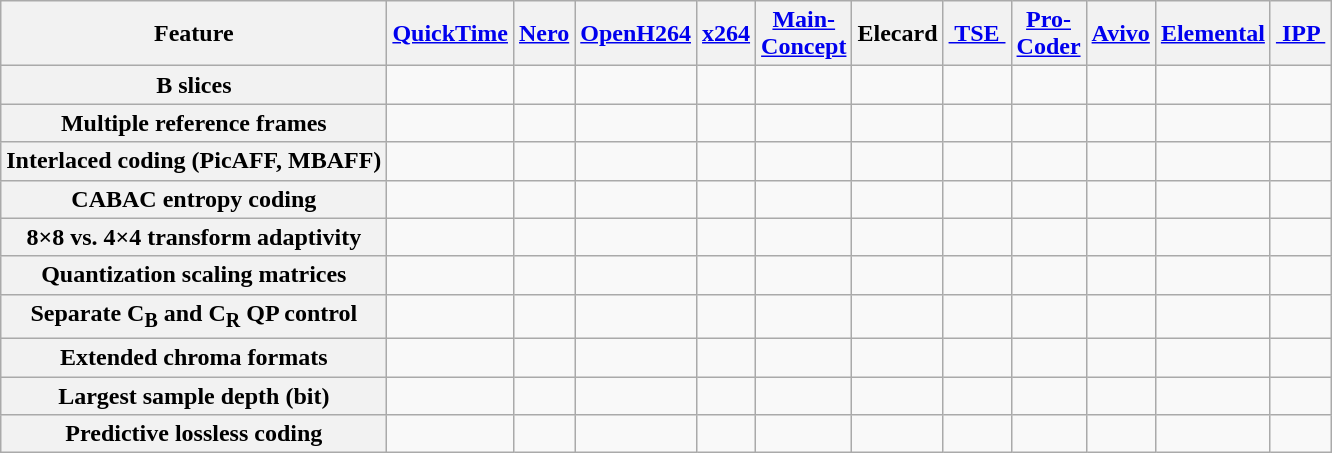<table class="wikitable">
<tr>
<th>Feature</th>
<th><a href='#'>QuickTime</a></th>
<th><a href='#'>Nero</a></th>
<th><a href='#'>OpenH264</a></th>
<th><a href='#'>x264</a></th>
<th><a href='#'>Main-<br>Concept</a></th>
<th>Elecard</th>
<th><a href='#'> TSE </a></th>
<th><a href='#'>Pro-<br>Coder</a></th>
<th><a href='#'>Avivo</a></th>
<th><a href='#'>Elemental</a></th>
<th><a href='#'> IPP </a></th>
</tr>
<tr>
<th>B slices</th>
<td></td>
<td></td>
<td></td>
<td></td>
<td></td>
<td></td>
<td></td>
<td></td>
<td></td>
<td></td>
<td></td>
</tr>
<tr>
<th>Multiple reference frames</th>
<td></td>
<td></td>
<td></td>
<td></td>
<td></td>
<td></td>
<td></td>
<td></td>
<td></td>
<td></td>
<td></td>
</tr>
<tr>
<th>Interlaced coding (PicAFF, MBAFF)</th>
<td></td>
<td></td>
<td></td>
<td></td>
<td></td>
<td></td>
<td></td>
<td></td>
<td></td>
<td></td>
<td></td>
</tr>
<tr>
<th>CABAC entropy coding</th>
<td></td>
<td></td>
<td></td>
<td></td>
<td></td>
<td></td>
<td></td>
<td></td>
<td></td>
<td></td>
<td></td>
</tr>
<tr>
<th>8×8 vs. 4×4 transform adaptivity</th>
<td></td>
<td></td>
<td></td>
<td></td>
<td></td>
<td></td>
<td></td>
<td></td>
<td></td>
<td></td>
<td></td>
</tr>
<tr>
<th>Quantization scaling matrices</th>
<td></td>
<td></td>
<td></td>
<td></td>
<td></td>
<td></td>
<td></td>
<td></td>
<td></td>
<td></td>
<td></td>
</tr>
<tr>
<th>Separate C<sub>B</sub> and C<sub>R</sub> QP control</th>
<td></td>
<td></td>
<td></td>
<td></td>
<td></td>
<td></td>
<td></td>
<td></td>
<td></td>
<td></td>
<td></td>
</tr>
<tr>
<th>Extended chroma formats</th>
<td></td>
<td></td>
<td></td>
<td></td>
<td></td>
<td></td>
<td></td>
<td></td>
<td></td>
<td></td>
<td></td>
</tr>
<tr>
<th>Largest sample depth (bit)</th>
<td></td>
<td></td>
<td></td>
<td></td>
<td></td>
<td></td>
<td></td>
<td></td>
<td></td>
<td></td>
<td></td>
</tr>
<tr>
<th>Predictive lossless coding</th>
<td></td>
<td></td>
<td></td>
<td></td>
<td></td>
<td></td>
<td></td>
<td></td>
<td></td>
<td></td>
<td></td>
</tr>
</table>
